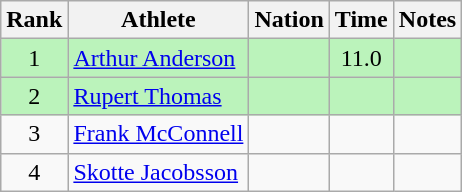<table class="wikitable sortable" style="text-align:center">
<tr>
<th>Rank</th>
<th>Athlete</th>
<th>Nation</th>
<th>Time</th>
<th>Notes</th>
</tr>
<tr style="background:#bbf3bb;">
<td>1</td>
<td align=left><a href='#'>Arthur Anderson</a></td>
<td align=left></td>
<td>11.0</td>
<td></td>
</tr>
<tr style="background:#bbf3bb;">
<td>2</td>
<td align=left><a href='#'>Rupert Thomas</a></td>
<td align=left></td>
<td></td>
<td></td>
</tr>
<tr>
<td>3</td>
<td align=left><a href='#'>Frank McConnell</a></td>
<td align=left></td>
<td></td>
<td></td>
</tr>
<tr>
<td>4</td>
<td align=left><a href='#'>Skotte Jacobsson</a></td>
<td align=left></td>
<td></td>
<td></td>
</tr>
</table>
